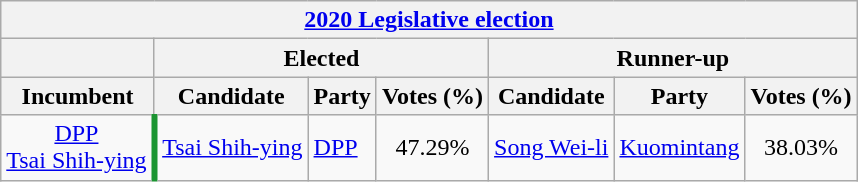<table class="wikitable collapsible sortable" style="text-align:center">
<tr>
<th colspan=7><a href='#'>2020 Legislative election</a></th>
</tr>
<tr>
<th> </th>
<th colspan=3>Elected</th>
<th colspan=3>Runner-up</th>
</tr>
<tr>
<th>Incumbent</th>
<th>Candidate</th>
<th>Party</th>
<th>Votes (%)</th>
<th>Candidate</th>
<th>Party</th>
<th>Votes (%)</th>
</tr>
<tr>
<td><a href='#'>DPP</a><br><a href='#'>Tsai Shih-ying</a></td>
<td align="center" style="border-left:4px solid #1B9431;"><a href='#'>Tsai Shih-ying</a></td>
<td align="left"><a href='#'>DPP</a></td>
<td>47.29%</td>
<td><a href='#'>Song Wei-li</a></td>
<td align="left"><a href='#'>Kuomintang</a></td>
<td>38.03%</td>
</tr>
</table>
